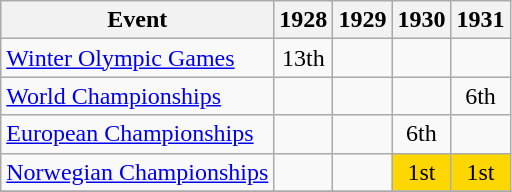<table class="wikitable">
<tr>
<th>Event</th>
<th>1928</th>
<th>1929</th>
<th>1930</th>
<th>1931</th>
</tr>
<tr>
<td><a href='#'>Winter Olympic Games</a></td>
<td align="center">13th</td>
<td></td>
<td></td>
<td></td>
</tr>
<tr>
<td><a href='#'>World Championships</a></td>
<td></td>
<td></td>
<td></td>
<td align="center">6th</td>
</tr>
<tr>
<td><a href='#'>European Championships</a></td>
<td></td>
<td></td>
<td align="center">6th</td>
<td></td>
</tr>
<tr>
<td><a href='#'>Norwegian Championships</a></td>
<td></td>
<td></td>
<td align="center" bgcolor="gold">1st</td>
<td align="center" bgcolor="gold">1st</td>
</tr>
<tr>
</tr>
</table>
